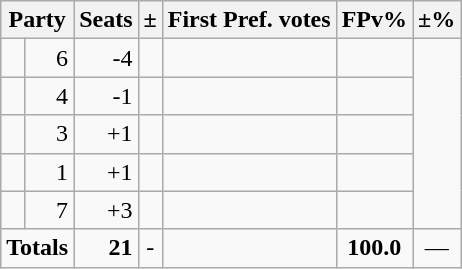<table class=wikitable>
<tr>
<th colspan=2 align=center>Party</th>
<th valign=top>Seats</th>
<th valign=top>±</th>
<th valign=top>First Pref. votes</th>
<th valign=top>FPv%</th>
<th valign=top>±%</th>
</tr>
<tr>
<td></td>
<td align=right>6</td>
<td align=right>-4</td>
<td align=right></td>
<td align=right></td>
<td align=right></td>
</tr>
<tr>
<td></td>
<td align=right>4</td>
<td align=right>-1</td>
<td align=right></td>
<td align=right></td>
<td align=right></td>
</tr>
<tr>
<td></td>
<td align=right>3</td>
<td align=right>+1</td>
<td align=right></td>
<td align=right></td>
<td align=right></td>
</tr>
<tr>
<td></td>
<td align=right>1</td>
<td align=right>+1</td>
<td align=right></td>
<td align=right></td>
<td align=right></td>
</tr>
<tr>
<td></td>
<td align=right>7</td>
<td align=right>+3</td>
<td align=right></td>
<td align=right></td>
<td align=right></td>
</tr>
<tr>
<td colspan=2 align=center><strong>Totals</strong></td>
<td align=right><strong>21</strong></td>
<td align=center>-</td>
<td align=right></td>
<td align=center><strong>100.0</strong></td>
<td align=center>—</td>
</tr>
</table>
